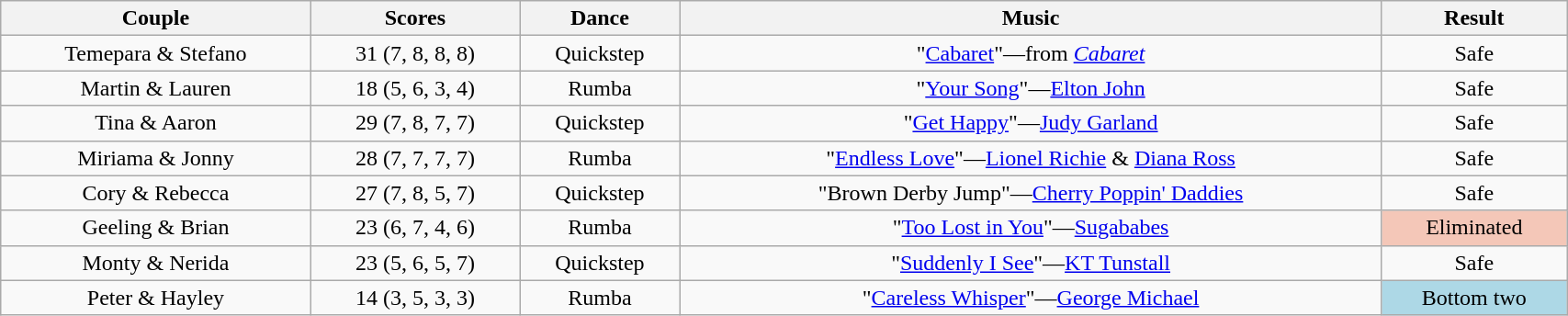<table class="wikitable sortable" style="text-align:center; width: 90%">
<tr>
<th scope="col">Couple</th>
<th scope="col">Scores</th>
<th scope="col" class="unsortable">Dance</th>
<th scope="col" class="unsortable">Music</th>
<th scope="col" class="unsortable">Result</th>
</tr>
<tr>
<td>Temepara & Stefano</td>
<td>31 (7, 8, 8, 8)</td>
<td>Quickstep</td>
<td>"<a href='#'>Cabaret</a>"—from <em><a href='#'>Cabaret</a></em></td>
<td>Safe</td>
</tr>
<tr>
<td>Martin & Lauren</td>
<td>18 (5, 6, 3, 4)</td>
<td>Rumba</td>
<td>"<a href='#'>Your Song</a>"—<a href='#'>Elton John</a></td>
<td>Safe</td>
</tr>
<tr>
<td>Tina & Aaron</td>
<td>29 (7, 8, 7, 7)</td>
<td>Quickstep</td>
<td>"<a href='#'>Get Happy</a>"—<a href='#'>Judy Garland</a></td>
<td>Safe</td>
</tr>
<tr>
<td>Miriama & Jonny</td>
<td>28 (7, 7, 7, 7)</td>
<td>Rumba</td>
<td>"<a href='#'>Endless Love</a>"—<a href='#'>Lionel Richie</a> & <a href='#'>Diana Ross</a></td>
<td>Safe</td>
</tr>
<tr>
<td>Cory & Rebecca</td>
<td>27 (7, 8, 5, 7)</td>
<td>Quickstep</td>
<td>"Brown Derby Jump"—<a href='#'>Cherry Poppin' Daddies</a></td>
<td>Safe</td>
</tr>
<tr>
<td>Geeling & Brian</td>
<td>23 (6, 7, 4, 6)</td>
<td>Rumba</td>
<td>"<a href='#'>Too Lost in You</a>"—<a href='#'>Sugababes</a></td>
<td bgcolor=f4c7b8>Eliminated</td>
</tr>
<tr>
<td>Monty & Nerida</td>
<td>23 (5, 6, 5, 7)</td>
<td>Quickstep</td>
<td>"<a href='#'>Suddenly I See</a>"—<a href='#'>KT Tunstall</a></td>
<td>Safe</td>
</tr>
<tr>
<td>Peter & Hayley</td>
<td>14 (3, 5, 3, 3)</td>
<td>Rumba</td>
<td>"<a href='#'>Careless Whisper</a>"—<a href='#'>George Michael</a></td>
<td bgcolor=lightblue>Bottom two</td>
</tr>
</table>
